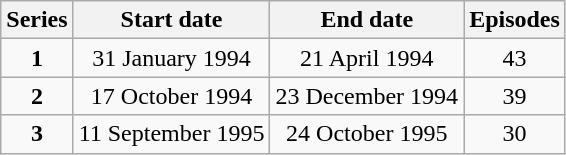<table class="wikitable" style="text-align:center;">
<tr>
<th>Series</th>
<th>Start date</th>
<th>End date</th>
<th>Episodes</th>
</tr>
<tr>
<td><strong>1</strong></td>
<td>31 January 1994</td>
<td>21 April 1994</td>
<td>43</td>
</tr>
<tr>
<td><strong>2</strong></td>
<td>17 October 1994</td>
<td>23 December 1994</td>
<td>39</td>
</tr>
<tr>
<td><strong>3</strong></td>
<td>11 September 1995</td>
<td>24 October 1995</td>
<td>30</td>
</tr>
</table>
